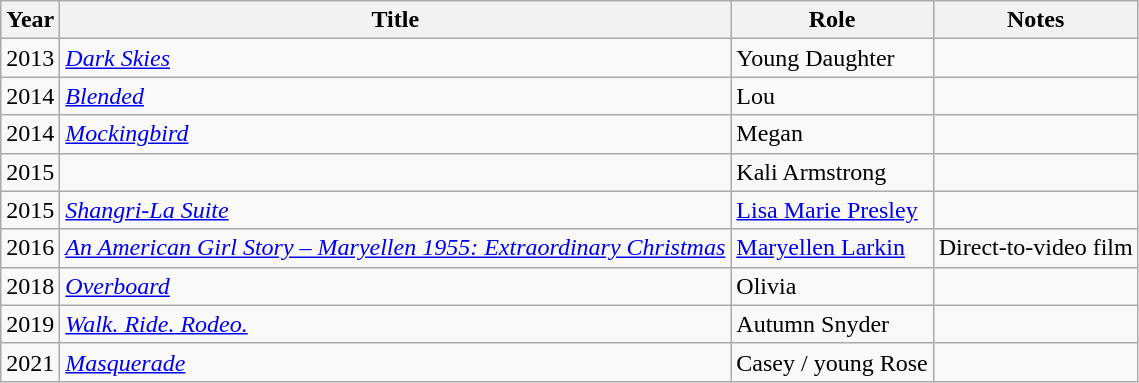<table class="wikitable sortable">
<tr>
<th>Year</th>
<th>Title</th>
<th>Role</th>
<th class="unsortable">Notes</th>
</tr>
<tr>
<td>2013</td>
<td><em><a href='#'>Dark Skies</a></em></td>
<td>Young Daughter</td>
<td></td>
</tr>
<tr>
<td>2014</td>
<td><em><a href='#'>Blended</a></em></td>
<td>Lou</td>
<td></td>
</tr>
<tr>
<td>2014</td>
<td><em><a href='#'>Mockingbird</a></em></td>
<td>Megan</td>
<td></td>
</tr>
<tr>
<td>2015</td>
<td><em></em></td>
<td>Kali Armstrong</td>
<td></td>
</tr>
<tr>
<td>2015</td>
<td><em><a href='#'>Shangri-La Suite</a></em></td>
<td><a href='#'>Lisa Marie Presley</a></td>
<td></td>
</tr>
<tr>
<td>2016</td>
<td><em><a href='#'>An American Girl Story – Maryellen 1955: Extraordinary Christmas</a></em></td>
<td><a href='#'>Maryellen Larkin</a></td>
<td>Direct-to-video film</td>
</tr>
<tr>
<td>2018</td>
<td><em><a href='#'>Overboard</a></em></td>
<td>Olivia</td>
<td></td>
</tr>
<tr>
<td>2019</td>
<td><em><a href='#'>Walk. Ride. Rodeo.</a></em></td>
<td>Autumn Snyder</td>
<td></td>
</tr>
<tr>
<td>2021</td>
<td><em><a href='#'>Masquerade</a></em></td>
<td>Casey / young Rose</td>
<td></td>
</tr>
</table>
